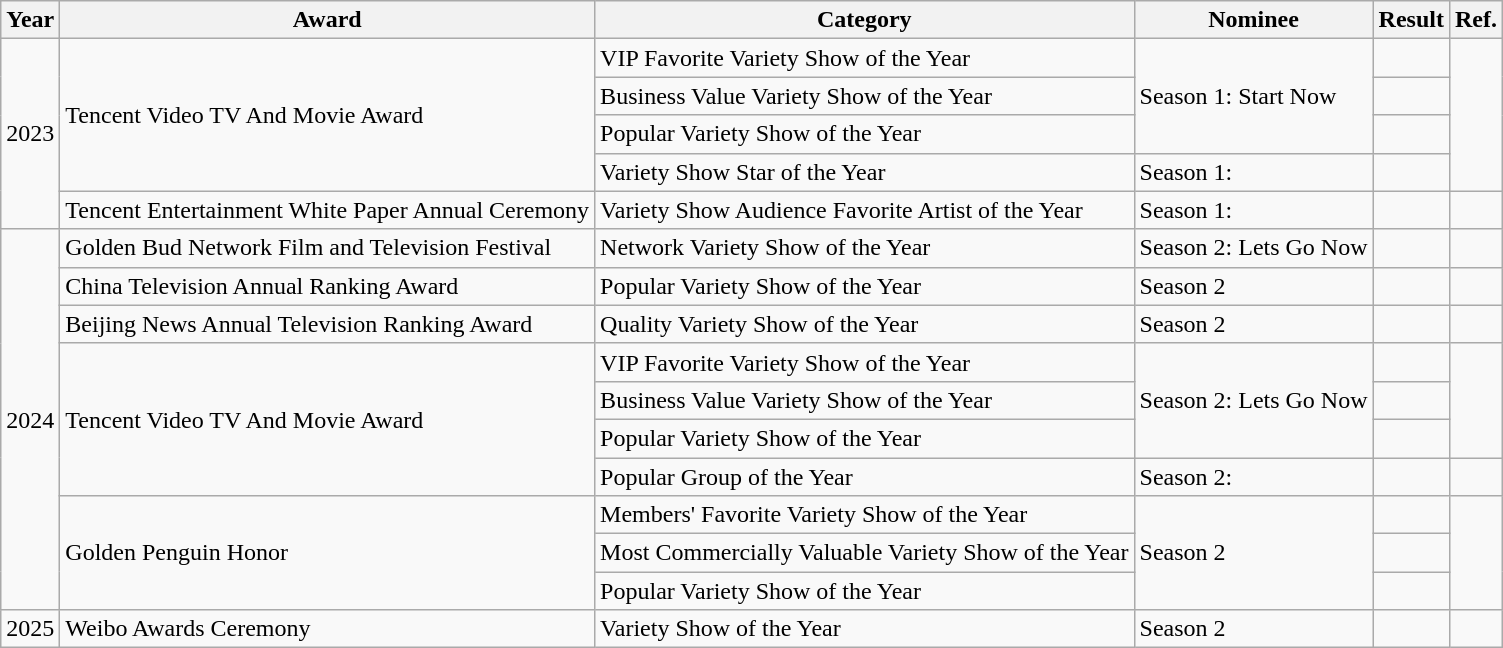<table class="wikitable">
<tr>
<th>Year</th>
<th>Award</th>
<th>Category</th>
<th>Nominee</th>
<th>Result</th>
<th>Ref.</th>
</tr>
<tr>
<td rowspan=5>2023</td>
<td rowspan=4>Tencent Video TV And Movie Award</td>
<td>VIP Favorite Variety Show of the Year</td>
<td rowspan=3>Season 1: Start Now</td>
<td></td>
<td rowspan=4></td>
</tr>
<tr>
<td>Business Value Variety Show of the Year</td>
<td></td>
</tr>
<tr>
<td>Popular Variety Show of the Year</td>
<td></td>
</tr>
<tr>
<td>Variety Show Star of the Year</td>
<td>Season 1:<br></td>
<td></td>
</tr>
<tr>
<td>Tencent Entertainment White Paper Annual Ceremony</td>
<td>Variety Show Audience Favorite Artist of the Year</td>
<td>Season 1:<br></td>
<td></td>
<td></td>
</tr>
<tr>
<td rowspan=10>2024</td>
<td>Golden Bud Network Film and Television Festival</td>
<td>Network Variety Show of the Year</td>
<td>Season 2: Lets Go Now</td>
<td></td>
<td></td>
</tr>
<tr>
<td>China Television Annual Ranking Award</td>
<td>Popular Variety Show of the Year</td>
<td>Season 2</td>
<td></td>
<td></td>
</tr>
<tr>
<td>Beijing News Annual Television Ranking Award</td>
<td>Quality Variety Show of the Year</td>
<td>Season 2</td>
<td></td>
<td></td>
</tr>
<tr>
<td rowspan=4>Tencent Video TV And Movie Award</td>
<td>VIP Favorite Variety Show of the Year</td>
<td rowspan=3>Season 2: Lets Go Now</td>
<td></td>
<td rowspan=3></td>
</tr>
<tr>
<td>Business Value Variety Show of the Year</td>
<td></td>
</tr>
<tr>
<td>Popular Variety Show of the Year</td>
<td></td>
</tr>
<tr>
<td>Popular Group of the Year</td>
<td>Season 2:<br></td>
<td></td>
<td></td>
</tr>
<tr>
<td rowspan=3>Golden Penguin Honor</td>
<td>Members' Favorite Variety Show of the Year</td>
<td rowspan=3>Season 2</td>
<td></td>
<td rowspan=3></td>
</tr>
<tr>
<td>Most Commercially Valuable Variety Show of the Year</td>
<td></td>
</tr>
<tr>
<td>Popular Variety Show of the Year</td>
<td></td>
</tr>
<tr>
<td>2025</td>
<td>Weibo Awards Ceremony</td>
<td>Variety Show of the Year</td>
<td>Season 2</td>
<td></td>
<td></td>
</tr>
</table>
